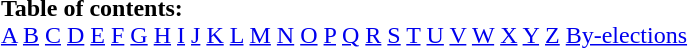<table border="0" id="toc" style="margin: 0 auto;" align=center>
<tr>
<td><strong>Table of contents:</strong><br><a href='#'>A</a> <a href='#'>B</a> <a href='#'>C</a> <a href='#'>D</a> <a href='#'>E</a> <a href='#'>F</a> <a href='#'>G</a> <a href='#'>H</a> <a href='#'>I</a> <a href='#'>J</a> <a href='#'>K</a> <a href='#'>L</a> <a href='#'>M</a> <a href='#'>N</a> <a href='#'>O</a> <a href='#'>P</a> <a href='#'>Q</a> <a href='#'>R</a> <a href='#'>S</a> <a href='#'>T</a> <a href='#'>U</a> <a href='#'>V</a> <a href='#'>W</a> <a href='#'>X</a> <a href='#'>Y</a> <a href='#'>Z</a> <a href='#'>By-elections</a></td>
</tr>
</table>
